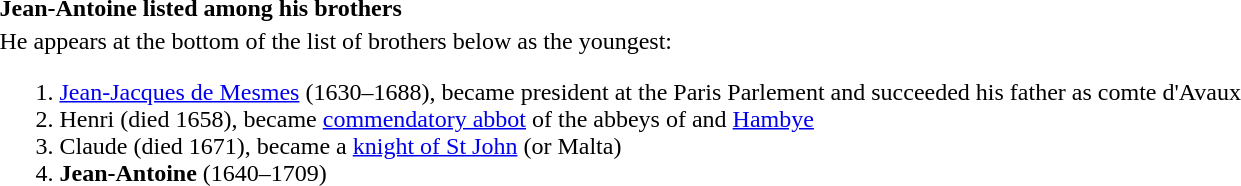<table>
<tr>
<th align="left">Jean-Antoine listed among his brothers</th>
</tr>
<tr>
<td>He appears at the bottom of the list of brothers below as the youngest:<br><ol><li><a href='#'>Jean-Jacques de Mesmes</a> (1630–1688), became president at the Paris Parlement and succeeded his father as comte d'Avaux</li><li>Henri (died 1658), became <a href='#'>commendatory abbot</a> of the abbeys of  and <a href='#'>Hambye</a></li><li>Claude (died 1671), became a <a href='#'>knight of St John</a> (or Malta)</li><li><strong>Jean-Antoine</strong> (1640–1709)</li></ol></td>
</tr>
</table>
